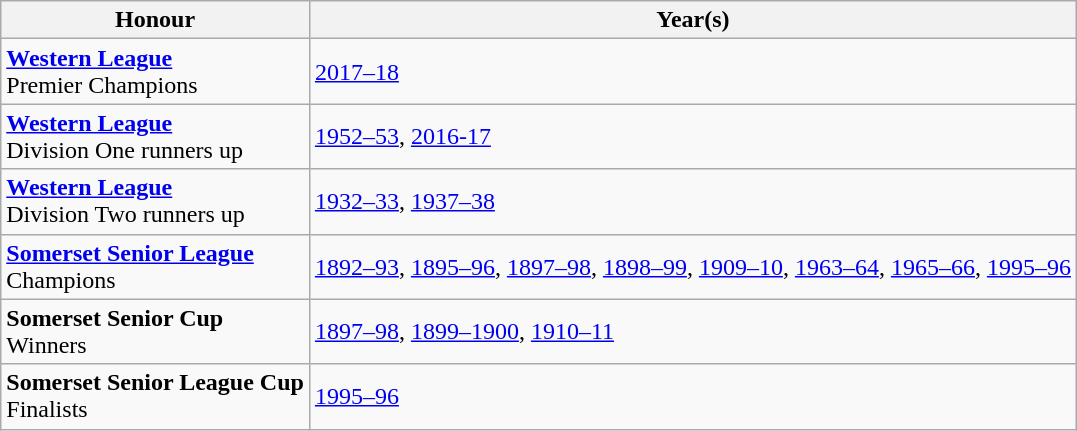<table class="wikitable">
<tr>
<th>Honour</th>
<th>Year(s)</th>
</tr>
<tr>
<td><strong><a href='#'>Western League</a></strong><br>Premier Champions</td>
<td><a href='#'>2017–18</a></td>
</tr>
<tr>
<td><strong><a href='#'>Western League</a></strong><br>Division One runners up</td>
<td><a href='#'>1952–53</a>, <a href='#'>2016-17</a></td>
</tr>
<tr>
<td><strong><a href='#'>Western League</a></strong><br>Division Two runners up</td>
<td><a href='#'>1932–33</a>, <a href='#'>1937–38</a></td>
</tr>
<tr>
<td><strong><a href='#'>Somerset Senior League</a></strong><br>Champions</td>
<td><a href='#'>1892–93</a>, <a href='#'>1895–96</a>, <a href='#'>1897–98</a>, <a href='#'>1898–99</a>, <a href='#'>1909–10</a>, <a href='#'>1963–64</a>, <a href='#'>1965–66</a>, <a href='#'>1995–96</a></td>
</tr>
<tr>
<td><strong>Somerset Senior Cup</strong><br>Winners</td>
<td><a href='#'>1897–98</a>, <a href='#'>1899–1900</a>, <a href='#'>1910–11</a></td>
</tr>
<tr>
<td><strong>Somerset Senior League Cup</strong><br>Finalists</td>
<td><a href='#'>1995–96</a></td>
</tr>
</table>
